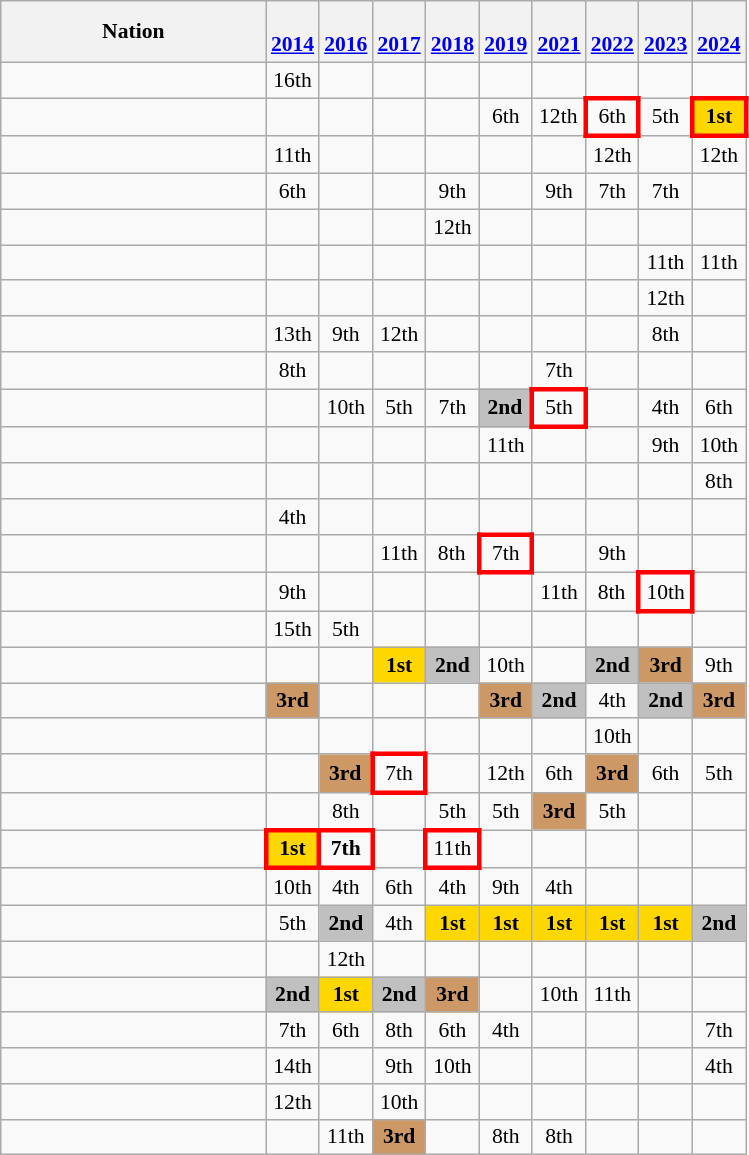<table class="wikitable" style="text-align:center; font-size:90%;">
<tr>
<th width=170>Nation</th>
<th><br><a href='#'>2014</a></th>
<th><br><a href='#'>2016</a></th>
<th><br><a href='#'>2017</a></th>
<th><br><a href='#'>2018</a></th>
<th><br><a href='#'>2019</a></th>
<th><br><a href='#'>2021</a></th>
<th><br><a href='#'>2022</a></th>
<th><br><a href='#'>2023</a></th>
<th><br><a href='#'>2024</a></th>
</tr>
<tr>
<td align=left></td>
<td>16th</td>
<td></td>
<td></td>
<td></td>
<td></td>
<td></td>
<td></td>
<td></td>
<td></td>
</tr>
<tr>
<td align=left></td>
<td></td>
<td></td>
<td></td>
<td></td>
<td>6th</td>
<td>12th</td>
<td style="border: 3px solid red">6th</td>
<td>5th</td>
<td style="border: 3px solid red" bgcolor=gold><strong>1st</strong></td>
</tr>
<tr>
<td align=left></td>
<td>11th</td>
<td></td>
<td></td>
<td></td>
<td></td>
<td></td>
<td>12th</td>
<td></td>
<td>12th</td>
</tr>
<tr>
<td align=left></td>
<td>6th</td>
<td></td>
<td></td>
<td>9th</td>
<td></td>
<td>9th</td>
<td>7th</td>
<td>7th</td>
<td></td>
</tr>
<tr>
<td align=left></td>
<td></td>
<td></td>
<td></td>
<td>12th</td>
<td></td>
<td></td>
<td></td>
<td></td>
<td></td>
</tr>
<tr>
<td align=left></td>
<td></td>
<td></td>
<td></td>
<td></td>
<td></td>
<td></td>
<td></td>
<td>11th</td>
<td>11th</td>
</tr>
<tr>
<td align=left></td>
<td></td>
<td></td>
<td></td>
<td></td>
<td></td>
<td></td>
<td></td>
<td>12th</td>
<td></td>
</tr>
<tr>
<td align=left></td>
<td>13th</td>
<td>9th</td>
<td>12th</td>
<td></td>
<td></td>
<td></td>
<td></td>
<td>8th</td>
<td></td>
</tr>
<tr>
<td align=left></td>
<td>8th</td>
<td></td>
<td></td>
<td></td>
<td></td>
<td>7th</td>
<td></td>
<td></td>
<td></td>
</tr>
<tr>
<td align=left></td>
<td></td>
<td>10th</td>
<td>5th</td>
<td>7th</td>
<td bgcolor=silver><strong>2nd</strong></td>
<td style="border: 3px solid red">5th</td>
<td></td>
<td>4th</td>
<td>6th</td>
</tr>
<tr>
<td align=left></td>
<td></td>
<td></td>
<td></td>
<td></td>
<td>11th</td>
<td></td>
<td></td>
<td>9th</td>
<td>10th</td>
</tr>
<tr>
<td align=left></td>
<td></td>
<td></td>
<td></td>
<td></td>
<td></td>
<td></td>
<td></td>
<td></td>
<td>8th</td>
</tr>
<tr>
<td align=left></td>
<td>4th</td>
<td></td>
<td></td>
<td></td>
<td></td>
<td></td>
<td></td>
<td></td>
<td></td>
</tr>
<tr>
<td align=left></td>
<td></td>
<td></td>
<td>11th</td>
<td>8th</td>
<td style="border: 3px solid red">7th</td>
<td></td>
<td>9th</td>
<td></td>
<td></td>
</tr>
<tr>
<td align=left></td>
<td>9th</td>
<td></td>
<td></td>
<td></td>
<td></td>
<td>11th</td>
<td>8th</td>
<td style="border: 3px solid red">10th</td>
<td></td>
</tr>
<tr>
<td align=left></td>
<td>15th</td>
<td>5th</td>
<td></td>
<td></td>
<td></td>
<td></td>
<td></td>
<td></td>
<td></td>
</tr>
<tr>
<td align=left></td>
<td></td>
<td></td>
<td bgcolor=gold><strong>1st</strong></td>
<td bgcolor=silver><strong>2nd</strong></td>
<td>10th</td>
<td></td>
<td bgcolor=silver><strong>2nd</strong></td>
<td bgcolor=#cc9966><strong>3rd</strong></td>
<td>9th</td>
</tr>
<tr>
<td align=left></td>
<td bgcolor=#cc9966><strong>3rd</strong></td>
<td></td>
<td></td>
<td></td>
<td bgcolor=#cc9966><strong>3rd</strong></td>
<td bgcolor=silver><strong>2nd</strong></td>
<td>4th</td>
<td bgcolor=silver><strong>2nd</strong></td>
<td bgcolor=#cc9966><strong>3rd</strong></td>
</tr>
<tr>
<td align=left></td>
<td></td>
<td></td>
<td></td>
<td></td>
<td></td>
<td></td>
<td>10th</td>
<td></td>
<td></td>
</tr>
<tr>
<td align=left></td>
<td></td>
<td bgcolor=#cc9966><strong>3rd</strong></td>
<td style="border: 3px solid red">7th</td>
<td></td>
<td>12th</td>
<td>6th</td>
<td bgcolor=#cc9966><strong>3rd</strong></td>
<td>6th</td>
<td>5th</td>
</tr>
<tr>
<td align=left></td>
<td></td>
<td>8th</td>
<td></td>
<td>5th</td>
<td>5th</td>
<td bgcolor=#cc9966><strong>3rd</strong></td>
<td>5th</td>
<td></td>
<td></td>
</tr>
<tr>
<td align=left></td>
<td style="border: 3px solid red" bgcolor=gold><strong>1st</strong></td>
<td style="border: 3px solid red"><strong>7th</strong></td>
<td></td>
<td style="border: 3px solid red">11th</td>
<td></td>
<td></td>
<td></td>
<td></td>
<td></td>
</tr>
<tr>
<td align=left></td>
<td>10th</td>
<td>4th</td>
<td>6th</td>
<td>4th</td>
<td>9th</td>
<td>4th</td>
<td></td>
<td></td>
<td></td>
</tr>
<tr>
<td align=left></td>
<td>5th</td>
<td bgcolor=silver><strong>2nd</strong></td>
<td>4th</td>
<td bgcolor=gold><strong>1st</strong></td>
<td bgcolor=gold><strong>1st</strong></td>
<td bgcolor=gold><strong>1st</strong></td>
<td bgcolor=gold><strong>1st</strong></td>
<td bgcolor=gold><strong>1st</strong></td>
<td bgcolor=silver><strong>2nd</strong></td>
</tr>
<tr>
<td align=left></td>
<td></td>
<td>12th</td>
<td></td>
<td></td>
<td></td>
<td></td>
<td></td>
<td></td>
<td></td>
</tr>
<tr>
<td align=left></td>
<td bgcolor=silver><strong>2nd</strong></td>
<td bgcolor=gold><strong>1st</strong></td>
<td bgcolor=silver><strong>2nd</strong></td>
<td bgcolor=#cc9966><strong>3rd</strong></td>
<td></td>
<td>10th</td>
<td>11th</td>
<td></td>
<td></td>
</tr>
<tr>
<td align=left></td>
<td>7th</td>
<td>6th</td>
<td>8th</td>
<td>6th</td>
<td>4th</td>
<td></td>
<td></td>
<td></td>
<td>7th</td>
</tr>
<tr>
<td align=left></td>
<td>14th</td>
<td></td>
<td>9th</td>
<td>10th</td>
<td></td>
<td></td>
<td></td>
<td></td>
<td>4th</td>
</tr>
<tr>
<td align=left></td>
<td>12th</td>
<td></td>
<td>10th</td>
<td></td>
<td></td>
<td></td>
<td></td>
<td></td>
<td></td>
</tr>
<tr>
<td align=left></td>
<td></td>
<td>11th</td>
<td bgcolor=#cc9966><strong>3rd</strong></td>
<td></td>
<td>8th</td>
<td>8th</td>
<td></td>
<td></td>
<td></td>
</tr>
</table>
